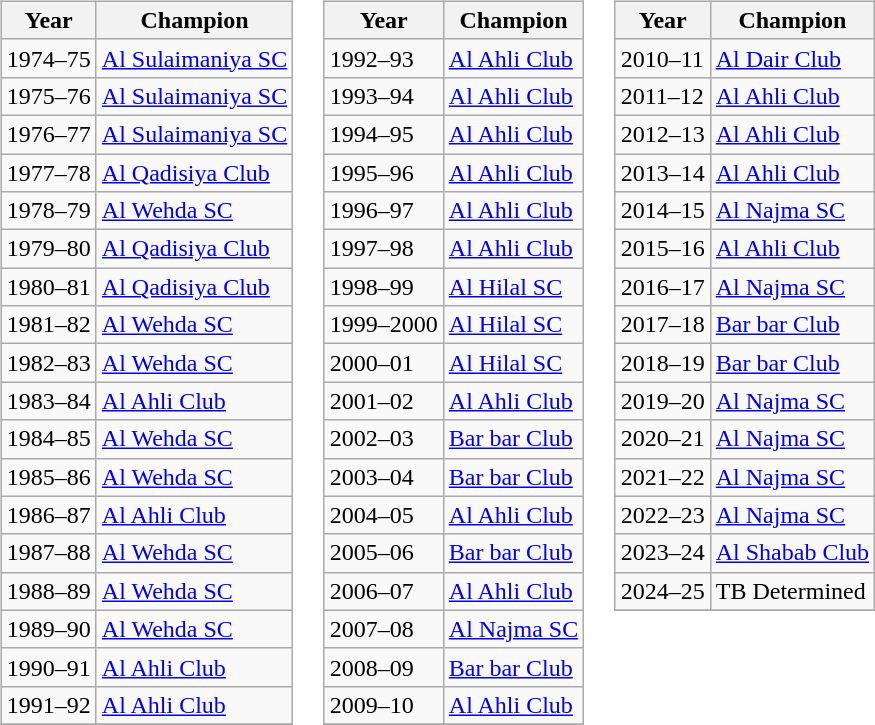<table>
<tr>
<td valign="top"><br><table class="wikitable">
<tr>
<th>Year</th>
<th>Champion  </th>
</tr>
<tr>
<td>1974–75</td>
<td><a href='#'>Al Sulaimaniya SC</a></td>
</tr>
<tr>
<td>1975–76</td>
<td><a href='#'>Al Sulaimaniya SC</a></td>
</tr>
<tr>
<td>1976–77</td>
<td><a href='#'>Al Sulaimaniya SC</a></td>
</tr>
<tr>
<td>1977–78</td>
<td><a href='#'>Al Qadisiya Club</a></td>
</tr>
<tr>
<td>1978–79</td>
<td><a href='#'>Al Wehda SC</a></td>
</tr>
<tr>
<td>1979–80</td>
<td><a href='#'>Al Qadisiya Club</a></td>
</tr>
<tr>
<td>1980–81</td>
<td><a href='#'>Al Qadisiya Club</a></td>
</tr>
<tr>
<td>1981–82</td>
<td><a href='#'>Al Wehda SC</a></td>
</tr>
<tr>
<td>1982–83</td>
<td><a href='#'>Al Wehda SC</a></td>
</tr>
<tr>
<td>1983–84</td>
<td><a href='#'>Al Ahli Club</a></td>
</tr>
<tr>
<td>1984–85</td>
<td><a href='#'>Al Wehda SC</a></td>
</tr>
<tr>
<td>1985–86</td>
<td><a href='#'>Al Wehda SC</a></td>
</tr>
<tr>
<td>1986–87</td>
<td><a href='#'>Al Ahli Club</a></td>
</tr>
<tr>
<td>1987–88</td>
<td><a href='#'>Al Wehda SC</a></td>
</tr>
<tr>
<td>1988–89</td>
<td><a href='#'>Al Wehda SC</a></td>
</tr>
<tr>
<td>1989–90</td>
<td><a href='#'>Al Wehda SC</a></td>
</tr>
<tr>
<td>1990–91</td>
<td><a href='#'>Al Ahli Club</a></td>
</tr>
<tr>
<td>1991–92</td>
<td><a href='#'>Al Ahli Club</a></td>
</tr>
<tr>
</tr>
</table>
</td>
<td valign="top"><br><table class="wikitable">
<tr>
<th>Year</th>
<th>Champion</th>
</tr>
<tr>
<td>1992–93</td>
<td><a href='#'>Al Ahli Club</a></td>
</tr>
<tr>
<td>1993–94</td>
<td><a href='#'>Al Ahli Club</a></td>
</tr>
<tr>
<td>1994–95</td>
<td><a href='#'>Al Ahli Club</a></td>
</tr>
<tr>
<td>1995–96</td>
<td><a href='#'>Al Ahli Club</a></td>
</tr>
<tr>
<td>1996–97</td>
<td><a href='#'>Al Ahli Club</a></td>
</tr>
<tr>
<td>1997–98</td>
<td><a href='#'>Al Ahli Club</a></td>
</tr>
<tr>
<td>1998–99</td>
<td><a href='#'>Al Hilal SC</a></td>
</tr>
<tr>
<td>1999–2000</td>
<td><a href='#'>Al Hilal SC</a></td>
</tr>
<tr>
<td>2000–01</td>
<td><a href='#'>Al Hilal SC</a></td>
</tr>
<tr>
<td>2001–02</td>
<td><a href='#'>Al Ahli Club</a></td>
</tr>
<tr>
<td>2002–03</td>
<td><a href='#'>Bar bar Club</a></td>
</tr>
<tr>
<td>2003–04</td>
<td><a href='#'>Bar bar Club</a></td>
</tr>
<tr>
<td>2004–05</td>
<td><a href='#'>Al Ahli Club</a></td>
</tr>
<tr>
<td>2005–06</td>
<td><a href='#'>Bar bar Club</a></td>
</tr>
<tr>
<td>2006–07</td>
<td><a href='#'>Al Ahli Club</a></td>
</tr>
<tr>
<td>2007–08</td>
<td><a href='#'>Al Najma SC</a></td>
</tr>
<tr>
<td>2008–09</td>
<td><a href='#'>Bar bar Club</a></td>
</tr>
<tr>
<td>2009–10</td>
<td><a href='#'>Al Ahli Club</a></td>
</tr>
<tr>
</tr>
</table>
</td>
<td valign="top"><br><table class="wikitable">
<tr>
<th>Year</th>
<th>Champion</th>
</tr>
<tr>
<td>2010–11</td>
<td><a href='#'>Al Dair Club</a></td>
</tr>
<tr>
<td>2011–12</td>
<td><a href='#'>Al Ahli Club</a></td>
</tr>
<tr>
<td>2012–13</td>
<td><a href='#'>Al Ahli Club</a></td>
</tr>
<tr>
<td>2013–14</td>
<td><a href='#'>Al Ahli Club</a></td>
</tr>
<tr>
<td>2014–15</td>
<td><a href='#'>Al Najma SC</a></td>
</tr>
<tr>
<td>2015–16</td>
<td><a href='#'>Al Ahli Club</a></td>
</tr>
<tr>
<td>2016–17</td>
<td><a href='#'>Al Najma SC</a></td>
</tr>
<tr>
<td>2017–18</td>
<td><a href='#'>Bar bar Club</a></td>
</tr>
<tr>
<td>2018–19</td>
<td><a href='#'>Bar bar Club</a></td>
</tr>
<tr>
<td>2019–20</td>
<td><a href='#'>Al Najma SC</a></td>
</tr>
<tr>
<td>2020–21</td>
<td><a href='#'>Al Najma SC</a></td>
</tr>
<tr>
<td>2021–22</td>
<td><a href='#'>Al Najma SC</a></td>
</tr>
<tr>
<td>2022–23</td>
<td><a href='#'>Al Najma SC</a></td>
</tr>
<tr>
<td>2023–24</td>
<td><a href='#'>Al Shabab Club</a></td>
</tr>
<tr>
<td>2024–25</td>
<td>TB Determined</td>
</tr>
<tr>
</tr>
</table>
</td>
</tr>
</table>
